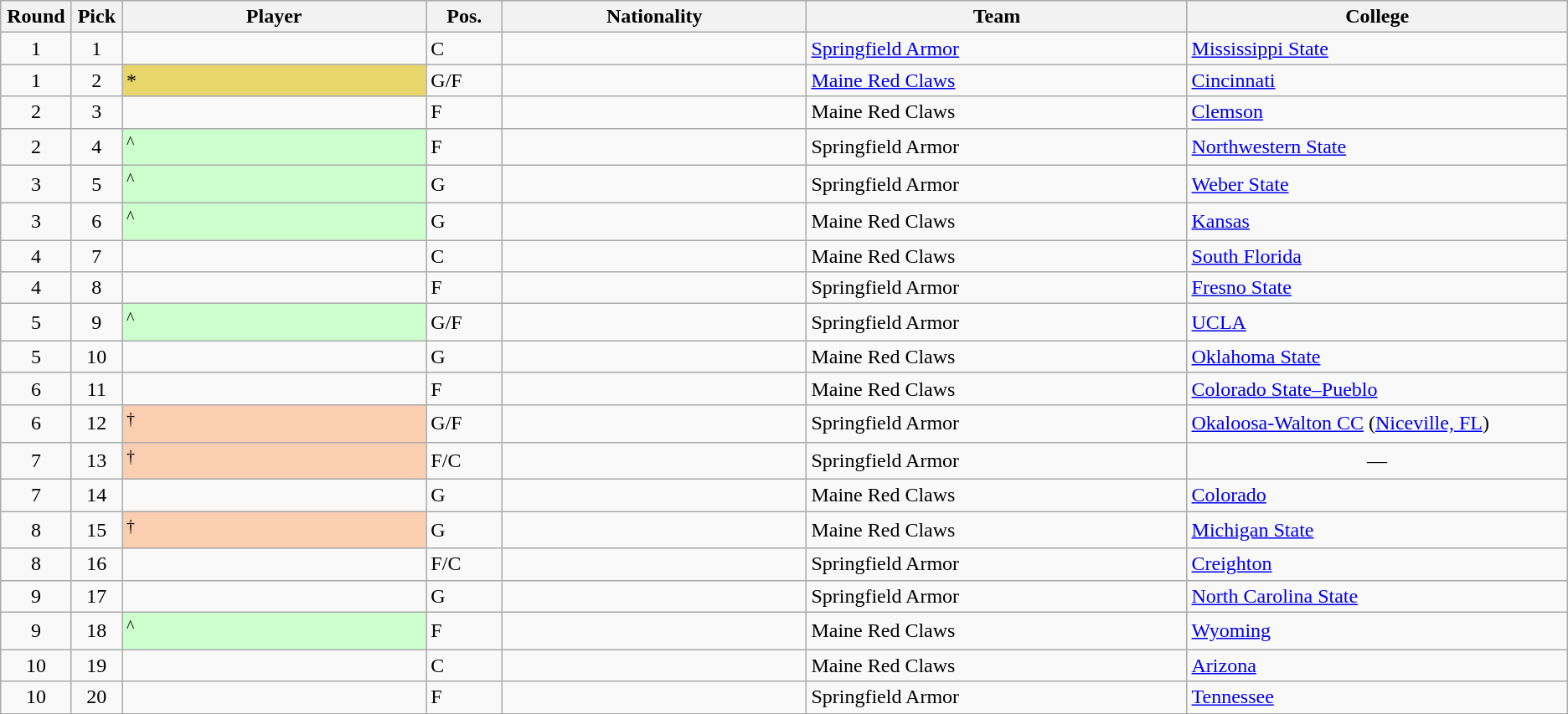<table class="wikitable sortable">
<tr>
<th width="1%">Round</th>
<th width="1%">Pick</th>
<th width="16%">Player</th>
<th width="4%">Pos.</th>
<th width="16%">Nationality</th>
<th width="20%">Team</th>
<th width="20%">College</th>
</tr>
<tr>
<td align=center>1</td>
<td align=center>1</td>
<td></td>
<td>C</td>
<td></td>
<td><a href='#'>Springfield Armor</a></td>
<td><a href='#'>Mississippi State</a></td>
</tr>
<tr>
<td align=center>1</td>
<td align=center>2</td>
<td style="background-color:#E9D66B">*</td>
<td>G/F</td>
<td></td>
<td><a href='#'>Maine Red Claws</a></td>
<td><a href='#'>Cincinnati</a></td>
</tr>
<tr>
<td align=center>2</td>
<td align=center>3</td>
<td></td>
<td>F</td>
<td></td>
<td>Maine Red Claws</td>
<td><a href='#'>Clemson</a></td>
</tr>
<tr>
<td align=center>2</td>
<td align=center>4</td>
<td style="background-color:#CCFFCC"><sup>^</sup></td>
<td>F</td>
<td></td>
<td>Springfield Armor</td>
<td><a href='#'>Northwestern State</a></td>
</tr>
<tr>
<td align=center>3</td>
<td align=center>5</td>
<td style="background-color:#CCFFCC"><sup>^</sup></td>
<td>G</td>
<td></td>
<td>Springfield Armor</td>
<td><a href='#'>Weber State</a></td>
</tr>
<tr>
<td align=center>3</td>
<td align=center>6</td>
<td style="background-color:#CCFFCC"><sup>^</sup></td>
<td>G</td>
<td></td>
<td>Maine Red Claws</td>
<td><a href='#'>Kansas</a></td>
</tr>
<tr>
<td align=center>4</td>
<td align=center>7</td>
<td></td>
<td>C</td>
<td></td>
<td>Maine Red Claws</td>
<td><a href='#'>South Florida</a></td>
</tr>
<tr>
<td align=center>4</td>
<td align=center>8</td>
<td></td>
<td>F</td>
<td></td>
<td>Springfield Armor</td>
<td><a href='#'>Fresno State</a></td>
</tr>
<tr>
<td align=center>5</td>
<td align=center>9</td>
<td style="background-color:#CCFFCC"><sup>^</sup></td>
<td>G/F</td>
<td></td>
<td>Springfield Armor</td>
<td><a href='#'>UCLA</a></td>
</tr>
<tr>
<td align=center>5</td>
<td align=center>10</td>
<td></td>
<td>G</td>
<td></td>
<td>Maine Red Claws</td>
<td><a href='#'>Oklahoma State</a></td>
</tr>
<tr>
<td align=center>6</td>
<td align=center>11</td>
<td></td>
<td>F</td>
<td></td>
<td>Maine Red Claws</td>
<td><a href='#'>Colorado State–Pueblo</a></td>
</tr>
<tr>
<td align=center>6</td>
<td align=center>12</td>
<td style="background-color:#FBCEB1"><sup>†</sup></td>
<td>G/F</td>
<td></td>
<td>Springfield Armor</td>
<td><a href='#'>Okaloosa-Walton CC</a> (<a href='#'>Niceville, FL</a>)</td>
</tr>
<tr>
<td align=center>7</td>
<td align=center>13</td>
<td style="background-color:#FBCEB1"><sup>†</sup></td>
<td>F/C</td>
<td></td>
<td>Springfield Armor</td>
<td align=center>—</td>
</tr>
<tr>
<td align=center>7</td>
<td align=center>14</td>
<td></td>
<td>G</td>
<td></td>
<td>Maine Red Claws</td>
<td><a href='#'>Colorado</a></td>
</tr>
<tr>
<td align=center>8</td>
<td align=center>15</td>
<td style="background-color:#FBCEB1"><sup>†</sup></td>
<td>G</td>
<td></td>
<td>Maine Red Claws</td>
<td><a href='#'>Michigan State</a></td>
</tr>
<tr>
<td align=center>8</td>
<td align=center>16</td>
<td></td>
<td>F/C</td>
<td></td>
<td>Springfield Armor</td>
<td><a href='#'>Creighton</a></td>
</tr>
<tr>
<td align=center>9</td>
<td align=center>17</td>
<td></td>
<td>G</td>
<td></td>
<td>Springfield Armor</td>
<td><a href='#'>North Carolina State</a></td>
</tr>
<tr>
<td align=center>9</td>
<td align=center>18</td>
<td style="background-color:#CCFFCC"><sup>^</sup></td>
<td>F</td>
<td></td>
<td>Maine Red Claws</td>
<td><a href='#'>Wyoming</a></td>
</tr>
<tr>
<td align=center>10</td>
<td align=center>19</td>
<td></td>
<td>C</td>
<td></td>
<td>Maine Red Claws</td>
<td><a href='#'>Arizona</a></td>
</tr>
<tr>
<td align=center>10</td>
<td align=center>20</td>
<td></td>
<td>F</td>
<td></td>
<td>Springfield Armor</td>
<td><a href='#'>Tennessee</a></td>
</tr>
<tr>
</tr>
</table>
